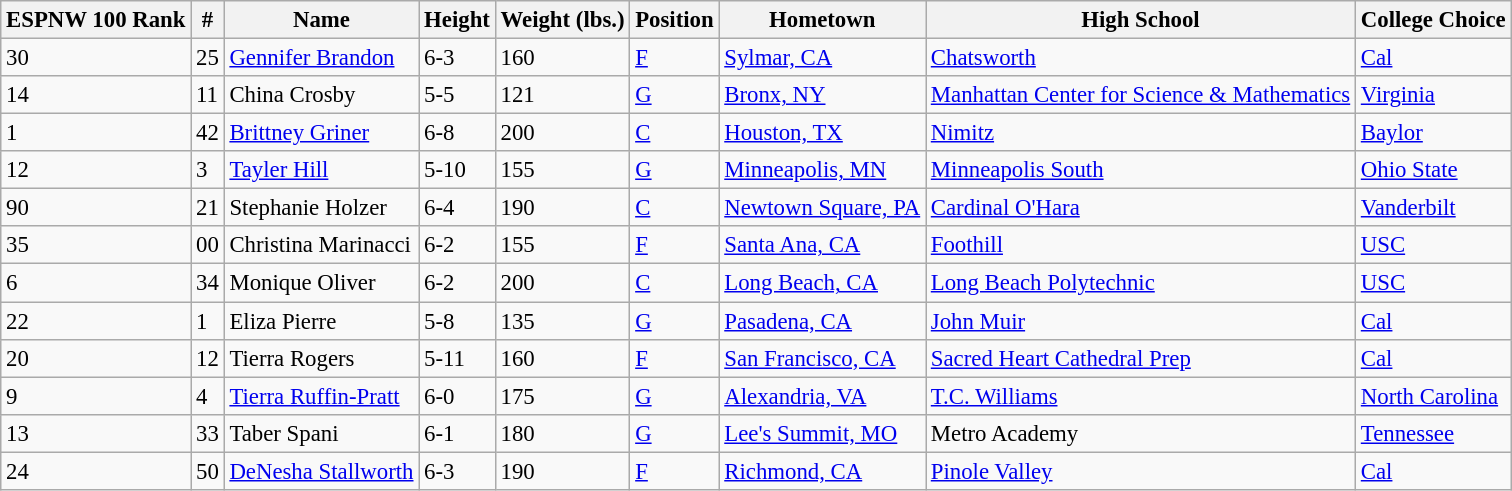<table class="wikitable sortable" style="font-size: 95%;">
<tr>
<th>ESPNW 100 Rank</th>
<th>#</th>
<th>Name</th>
<th>Height</th>
<th>Weight (lbs.)</th>
<th>Position</th>
<th>Hometown</th>
<th>High School</th>
<th>College Choice</th>
</tr>
<tr>
<td>30</td>
<td>25</td>
<td><a href='#'>Gennifer Brandon</a></td>
<td>6-3</td>
<td>160</td>
<td><a href='#'>F</a></td>
<td><a href='#'>Sylmar, CA</a></td>
<td><a href='#'>Chatsworth</a></td>
<td><a href='#'>Cal</a></td>
</tr>
<tr>
<td>14</td>
<td>11</td>
<td>China Crosby</td>
<td>5-5</td>
<td>121</td>
<td><a href='#'>G</a></td>
<td><a href='#'>Bronx, NY</a></td>
<td><a href='#'>Manhattan Center for Science & Mathematics</a></td>
<td><a href='#'>Virginia</a></td>
</tr>
<tr>
<td>1</td>
<td>42</td>
<td><a href='#'>Brittney Griner</a></td>
<td>6-8</td>
<td>200</td>
<td><a href='#'>C</a></td>
<td><a href='#'>Houston, TX</a></td>
<td><a href='#'>Nimitz</a></td>
<td><a href='#'>Baylor</a></td>
</tr>
<tr>
<td>12</td>
<td>3</td>
<td><a href='#'>Tayler Hill</a></td>
<td>5-10</td>
<td>155</td>
<td><a href='#'>G</a></td>
<td><a href='#'>Minneapolis, MN</a></td>
<td><a href='#'>Minneapolis South</a></td>
<td><a href='#'>Ohio State</a></td>
</tr>
<tr>
<td>90</td>
<td>21</td>
<td>Stephanie Holzer</td>
<td>6-4</td>
<td>190</td>
<td><a href='#'>C</a></td>
<td><a href='#'>Newtown Square, PA</a></td>
<td><a href='#'>Cardinal O'Hara</a></td>
<td><a href='#'>Vanderbilt</a></td>
</tr>
<tr>
<td>35</td>
<td>00</td>
<td>Christina Marinacci</td>
<td>6-2</td>
<td>155</td>
<td><a href='#'>F</a></td>
<td><a href='#'>Santa Ana, CA</a></td>
<td><a href='#'>Foothill</a></td>
<td><a href='#'>USC</a></td>
</tr>
<tr>
<td>6</td>
<td>34</td>
<td>Monique Oliver</td>
<td>6-2</td>
<td>200</td>
<td><a href='#'>C</a></td>
<td><a href='#'>Long Beach, CA</a></td>
<td><a href='#'>Long Beach Polytechnic</a></td>
<td><a href='#'>USC</a></td>
</tr>
<tr>
<td>22</td>
<td>1</td>
<td>Eliza Pierre</td>
<td>5-8</td>
<td>135</td>
<td><a href='#'>G</a></td>
<td><a href='#'>Pasadena, CA</a></td>
<td><a href='#'>John Muir</a></td>
<td><a href='#'>Cal</a></td>
</tr>
<tr>
<td>20</td>
<td>12</td>
<td>Tierra Rogers</td>
<td>5-11</td>
<td>160</td>
<td><a href='#'>F</a></td>
<td><a href='#'>San Francisco, CA</a></td>
<td><a href='#'>Sacred Heart Cathedral Prep</a></td>
<td><a href='#'>Cal</a></td>
</tr>
<tr>
<td>9</td>
<td>4</td>
<td><a href='#'>Tierra Ruffin-Pratt</a></td>
<td>6-0</td>
<td>175</td>
<td><a href='#'>G</a></td>
<td><a href='#'>Alexandria, VA</a></td>
<td><a href='#'>T.C. Williams</a></td>
<td><a href='#'>North Carolina</a></td>
</tr>
<tr>
<td>13</td>
<td>33</td>
<td>Taber Spani</td>
<td>6-1</td>
<td>180</td>
<td><a href='#'>G</a></td>
<td><a href='#'>Lee's Summit, MO</a></td>
<td>Metro Academy</td>
<td><a href='#'>Tennessee</a></td>
</tr>
<tr>
<td>24</td>
<td>50</td>
<td><a href='#'>DeNesha Stallworth</a></td>
<td>6-3</td>
<td>190</td>
<td><a href='#'>F</a></td>
<td><a href='#'>Richmond, CA</a></td>
<td><a href='#'>Pinole Valley</a></td>
<td><a href='#'>Cal</a></td>
</tr>
</table>
